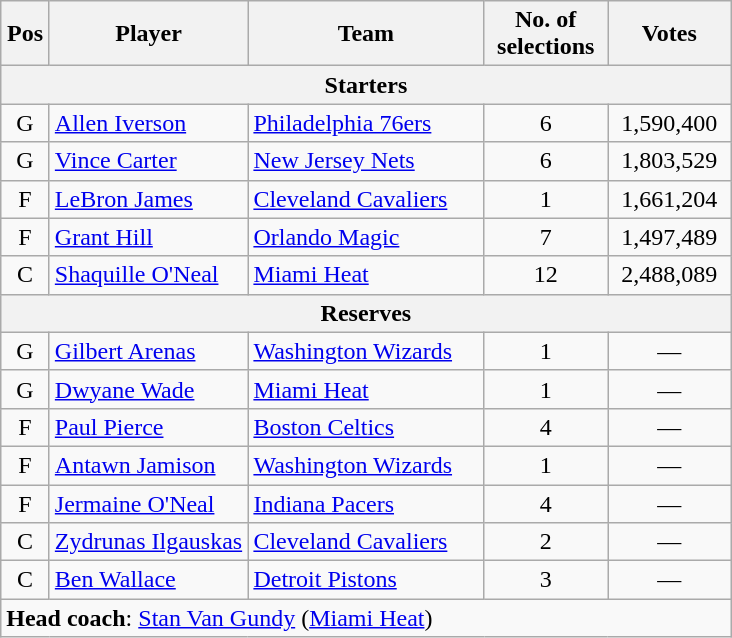<table class="wikitable" style="text-align:center">
<tr>
<th scope="col" style="width:25px;">Pos</th>
<th scope="col" style="width:125px;">Player</th>
<th scope="col" style="width:150px;">Team</th>
<th scope="col" style="width:75px;">No. of selections</th>
<th scope="col" style="width:75px;">Votes</th>
</tr>
<tr>
<th scope="col" colspan="5">Starters</th>
</tr>
<tr>
<td>G</td>
<td style="text-align:left"><a href='#'>Allen Iverson</a></td>
<td style="text-align:left"><a href='#'>Philadelphia 76ers</a></td>
<td>6</td>
<td>1,590,400</td>
</tr>
<tr>
<td>G</td>
<td style="text-align:left"><a href='#'>Vince Carter</a></td>
<td style="text-align:left"><a href='#'>New Jersey Nets</a></td>
<td>6</td>
<td>1,803,529</td>
</tr>
<tr>
<td>F</td>
<td style="text-align:left"><a href='#'>LeBron James</a></td>
<td style="text-align:left"><a href='#'>Cleveland Cavaliers</a></td>
<td>1</td>
<td>1,661,204</td>
</tr>
<tr>
<td>F</td>
<td style="text-align:left"><a href='#'>Grant Hill</a></td>
<td style="text-align:left"><a href='#'>Orlando Magic</a></td>
<td>7</td>
<td>1,497,489</td>
</tr>
<tr>
<td>C</td>
<td style="text-align:left"><a href='#'>Shaquille O'Neal</a></td>
<td style="text-align:left"><a href='#'>Miami Heat</a></td>
<td>12</td>
<td>2,488,089</td>
</tr>
<tr>
<th scope="col" colspan="5">Reserves</th>
</tr>
<tr>
<td>G</td>
<td style="text-align:left"><a href='#'>Gilbert Arenas</a></td>
<td style="text-align:left"><a href='#'>Washington Wizards</a></td>
<td>1</td>
<td>—</td>
</tr>
<tr>
<td>G</td>
<td style="text-align:left"><a href='#'>Dwyane Wade</a></td>
<td style="text-align:left"><a href='#'>Miami Heat</a></td>
<td>1</td>
<td>—</td>
</tr>
<tr>
<td>F</td>
<td style="text-align:left"><a href='#'>Paul Pierce</a></td>
<td style="text-align:left"><a href='#'>Boston Celtics</a></td>
<td>4</td>
<td>—</td>
</tr>
<tr>
<td>F</td>
<td style="text-align:left"><a href='#'>Antawn Jamison</a></td>
<td style="text-align:left"><a href='#'>Washington Wizards</a></td>
<td>1</td>
<td>—</td>
</tr>
<tr>
<td>F</td>
<td style="text-align:left"><a href='#'>Jermaine O'Neal</a></td>
<td style="text-align:left"><a href='#'>Indiana Pacers</a></td>
<td>4</td>
<td>—</td>
</tr>
<tr>
<td>C</td>
<td style="text-align:left"><a href='#'>Zydrunas Ilgauskas</a></td>
<td style="text-align:left"><a href='#'>Cleveland Cavaliers</a></td>
<td>2</td>
<td>—</td>
</tr>
<tr>
<td>C</td>
<td style="text-align:left"><a href='#'>Ben Wallace</a></td>
<td style="text-align:left"><a href='#'>Detroit Pistons</a></td>
<td>3</td>
<td>—</td>
</tr>
<tr>
<td style="text-align:left" colspan="5"><strong>Head coach</strong>: <a href='#'>Stan Van Gundy</a> (<a href='#'>Miami Heat</a>)</td>
</tr>
</table>
